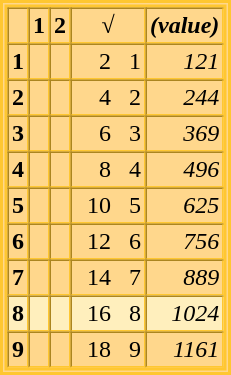<table border="0" cellpadding="2" cellspacing="0">
<tr valign="top">
<td><br><table border="1" cellpadding="2" cellspacing="0" style="background:#ffd78c;border:thick double #ffc731;">
<tr>
<th> </th>
<th>1</th>
<th>2</th>
<th>√</th>
<th><em>(value)</em></th>
</tr>
<tr align=right>
<td><strong>1</strong></td>
<td></td>
<td></td>
<td>     2   1</td>
<td><em>121</em></td>
</tr>
<tr align=right>
<td><strong>2</strong></td>
<td></td>
<td></td>
<td>     4   2</td>
<td><em>244</em></td>
</tr>
<tr align=right>
<td><strong>3</strong></td>
<td></td>
<td></td>
<td>     6   3</td>
<td><em>369</em></td>
</tr>
<tr align=right>
<td><strong>4</strong></td>
<td></td>
<td></td>
<td>     8   4</td>
<td><em>496</em></td>
</tr>
<tr align=right>
<td><strong>5</strong></td>
<td></td>
<td></td>
<td>   10   5</td>
<td><em>625</em></td>
</tr>
<tr align=right>
<td><strong>6</strong></td>
<td></td>
<td></td>
<td>   12   6</td>
<td><em>756</em></td>
</tr>
<tr align=right>
<td><strong>7</strong></td>
<td></td>
<td></td>
<td>   14   7</td>
<td><em>889</em></td>
</tr>
<tr align=right style="background:#ffefbd;">
<td><strong>8</strong></td>
<td></td>
<td></td>
<td>   16   8</td>
<td><em>1024</em></td>
</tr>
<tr align=right>
<td><strong>9</strong></td>
<td></td>
<td></td>
<td>   18   9</td>
<td><em>1161</em></td>
</tr>
</table>
</td>
<td><br></td>
</tr>
</table>
